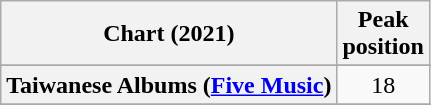<table class="wikitable sortable plainrowheaders" style="text-align:center">
<tr>
<th scope="col">Chart (2021)</th>
<th scope="col">Peak<br>position</th>
</tr>
<tr>
</tr>
<tr>
</tr>
<tr>
</tr>
<tr>
</tr>
<tr>
<th scope="row">Taiwanese Albums (<a href='#'>Five Music</a>)</th>
<td style="text-align:center;">18</td>
</tr>
<tr>
</tr>
</table>
